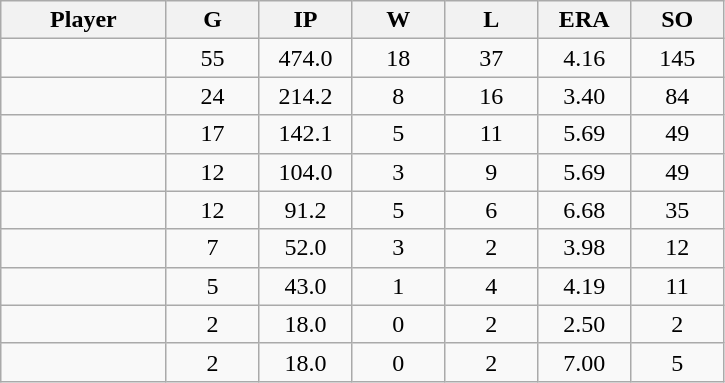<table class="wikitable sortable">
<tr>
<th bgcolor="#DDDDFF" width="16%">Player</th>
<th bgcolor="#DDDDFF" width="9%">G</th>
<th bgcolor="#DDDDFF" width="9%">IP</th>
<th bgcolor="#DDDDFF" width="9%">W</th>
<th bgcolor="#DDDDFF" width="9%">L</th>
<th bgcolor="#DDDDFF" width="9%">ERA</th>
<th bgcolor="#DDDDFF" width="9%">SO</th>
</tr>
<tr align="center">
<td></td>
<td>55</td>
<td>474.0</td>
<td>18</td>
<td>37</td>
<td>4.16</td>
<td>145</td>
</tr>
<tr align="center">
<td></td>
<td>24</td>
<td>214.2</td>
<td>8</td>
<td>16</td>
<td>3.40</td>
<td>84</td>
</tr>
<tr align="center">
<td></td>
<td>17</td>
<td>142.1</td>
<td>5</td>
<td>11</td>
<td>5.69</td>
<td>49</td>
</tr>
<tr align="center">
<td></td>
<td>12</td>
<td>104.0</td>
<td>3</td>
<td>9</td>
<td>5.69</td>
<td>49</td>
</tr>
<tr align="center">
<td></td>
<td>12</td>
<td>91.2</td>
<td>5</td>
<td>6</td>
<td>6.68</td>
<td>35</td>
</tr>
<tr align="center">
<td></td>
<td>7</td>
<td>52.0</td>
<td>3</td>
<td>2</td>
<td>3.98</td>
<td>12</td>
</tr>
<tr align="center">
<td></td>
<td>5</td>
<td>43.0</td>
<td>1</td>
<td>4</td>
<td>4.19</td>
<td>11</td>
</tr>
<tr align="center">
<td></td>
<td>2</td>
<td>18.0</td>
<td>0</td>
<td>2</td>
<td>2.50</td>
<td>2</td>
</tr>
<tr align="center">
<td></td>
<td>2</td>
<td>18.0</td>
<td>0</td>
<td>2</td>
<td>7.00</td>
<td>5</td>
</tr>
</table>
